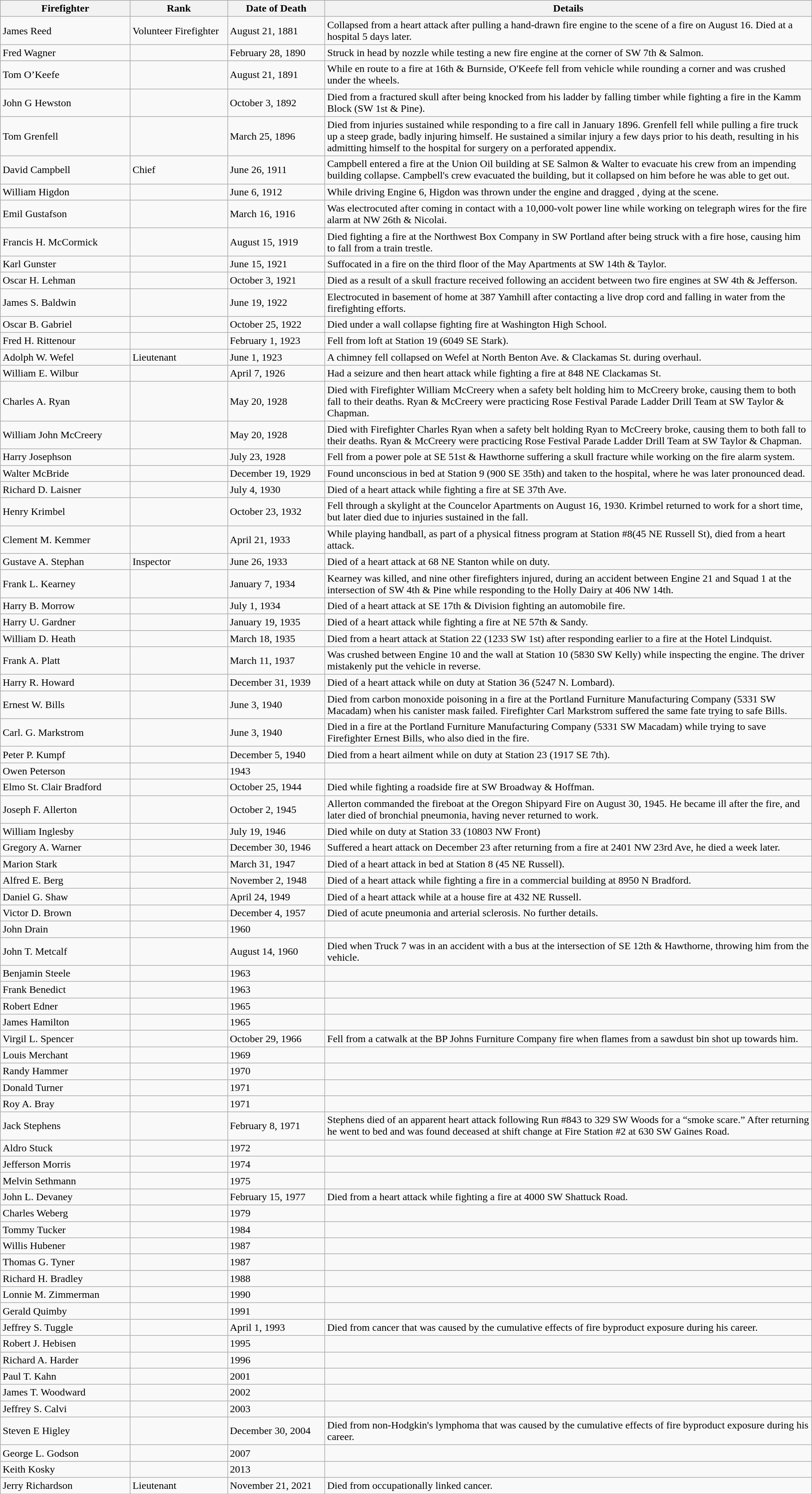<table class="wikitable" width=100%>
<tr>
<th width=16%>Firefighter</th>
<th width=12%>Rank</th>
<th width=12%>Date of Death</th>
<th width=60%>Details</th>
</tr>
<tr>
<td>James Reed</td>
<td>Volunteer Firefighter</td>
<td>August 21, 1881</td>
<td>Collapsed from a heart attack after pulling a hand-drawn fire engine to the scene of a fire on August 16. Died at a hospital 5 days later.</td>
</tr>
<tr>
<td>Fred Wagner</td>
<td></td>
<td>February 28, 1890</td>
<td>Struck in head by nozzle while testing a new fire engine at the corner of SW 7th & Salmon.</td>
</tr>
<tr>
<td>Tom O’Keefe</td>
<td></td>
<td>August 21, 1891</td>
<td>While en route to a fire at 16th & Burnside, O'Keefe fell from vehicle while rounding a corner and was crushed under the wheels.</td>
</tr>
<tr>
<td>John G Hewston</td>
<td></td>
<td>October 3, 1892</td>
<td>Died from a fractured skull after being knocked from his ladder by falling timber while fighting a fire in the Kamm Block (SW 1st & Pine).</td>
</tr>
<tr>
<td>Tom Grenfell</td>
<td></td>
<td>March 25, 1896</td>
<td>Died from injuries sustained while responding to a fire call in January 1896.  Grenfell fell while pulling a fire truck up a steep grade, badly injuring himself.  He sustained a similar injury a few days prior to his death, resulting in his admitting himself to the hospital for surgery on a perforated appendix.</td>
</tr>
<tr>
<td>David Campbell</td>
<td>Chief</td>
<td>June 26, 1911</td>
<td>Campbell entered a fire at the Union Oil building at SE Salmon & Walter to evacuate his crew from an impending building collapse.  Campbell's crew evacuated the building, but it collapsed on him before he was able to get out.</td>
</tr>
<tr>
<td>William Higdon</td>
<td></td>
<td>June 6, 1912</td>
<td>While driving Engine 6, Higdon was thrown under the engine and dragged , dying at the scene.</td>
</tr>
<tr>
<td>Emil Gustafson</td>
<td></td>
<td>March 16, 1916</td>
<td>Was electrocuted after coming in contact with a 10,000-volt power line while working on telegraph wires for the fire alarm at NW 26th & Nicolai.</td>
</tr>
<tr>
<td>Francis H. McCormick</td>
<td></td>
<td>August 15, 1919</td>
<td>Died fighting a fire at the Northwest Box Company in SW Portland after being struck with a fire hose, causing him to fall from a train trestle.</td>
</tr>
<tr>
<td>Karl Gunster</td>
<td></td>
<td>June 15, 1921</td>
<td>Suffocated in a fire on the third floor of the May Apartments at SW 14th & Taylor.</td>
</tr>
<tr>
<td>Oscar H. Lehman</td>
<td></td>
<td>October 3, 1921</td>
<td>Died as a result of a skull fracture received following an accident between two fire engines at SW 4th & Jefferson.</td>
</tr>
<tr>
<td>James S. Baldwin</td>
<td></td>
<td>June 19, 1922</td>
<td>Electrocuted in basement of home at 387 Yamhill after contacting a live drop cord and falling in water from the firefighting efforts.</td>
</tr>
<tr>
<td>Oscar B. Gabriel</td>
<td></td>
<td>October 25, 1922</td>
<td>Died under a wall collapse fighting fire at Washington High School.</td>
</tr>
<tr>
<td>Fred H. Rittenour</td>
<td></td>
<td>February 1, 1923</td>
<td>Fell from loft at Station 19 (6049 SE Stark).</td>
</tr>
<tr>
<td>Adolph W. Wefel</td>
<td>Lieutenant</td>
<td>June 1, 1923</td>
<td>A chimney fell collapsed on Wefel at North Benton Ave. & Clackamas St. during overhaul.</td>
</tr>
<tr>
<td>William E. Wilbur</td>
<td></td>
<td>April 7, 1926</td>
<td>Had a seizure and then heart attack while fighting a fire at 848 NE Clackamas St.</td>
</tr>
<tr>
<td>Charles A. Ryan</td>
<td></td>
<td>May 20, 1928</td>
<td>Died with Firefighter William McCreery when a safety belt holding him to McCreery broke, causing them to both fall to their deaths.  Ryan & McCreery were practicing Rose Festival Parade Ladder Drill Team at SW Taylor & Chapman.</td>
</tr>
<tr>
<td>William John McCreery</td>
<td></td>
<td>May 20, 1928</td>
<td>Died with Firefighter Charles Ryan when a safety belt holding Ryan to McCreery broke, causing them to both fall to their deaths.  Ryan & McCreery were practicing Rose Festival Parade Ladder Drill Team at SW Taylor & Chapman.</td>
</tr>
<tr>
<td>Harry Josephson</td>
<td></td>
<td>July 23, 1928</td>
<td>Fell from a power pole at SE 51st & Hawthorne suffering a skull fracture while working on the fire alarm system.</td>
</tr>
<tr>
<td>Walter McBride</td>
<td></td>
<td>December 19, 1929</td>
<td>Found unconscious in bed at Station 9 (900 SE 35th) and taken to the hospital, where he was later pronounced dead.</td>
</tr>
<tr>
<td>Richard D. Laisner</td>
<td></td>
<td>July 4, 1930</td>
<td>Died of a heart attack while fighting a fire at SE 37th Ave.</td>
</tr>
<tr>
<td>Henry Krimbel</td>
<td></td>
<td>October 23, 1932</td>
<td>Fell through a skylight at the Councelor Apartments on August 16, 1930.  Krimbel returned to work for a short time, but later died due to injuries sustained in the fall.</td>
</tr>
<tr>
<td>Clement M. Kemmer</td>
<td></td>
<td>April 21, 1933</td>
<td>While playing handball, as part of a physical fitness program at Station #8(45 NE Russell St), died from a heart attack.</td>
</tr>
<tr>
<td>Gustave A. Stephan</td>
<td>Inspector</td>
<td>June 26, 1933</td>
<td>Died of a heart attack at 68 NE Stanton while on duty.</td>
</tr>
<tr>
<td>Frank L. Kearney</td>
<td></td>
<td>January 7, 1934</td>
<td>Kearney was killed, and nine other firefighters injured, during an accident between Engine 21 and Squad 1 at the intersection of SW 4th & Pine while responding to the Holly Dairy at 406 NW 14th.</td>
</tr>
<tr>
<td>Harry B. Morrow</td>
<td></td>
<td>July 1, 1934</td>
<td>Died of a heart attack at SE 17th & Division fighting an automobile fire.</td>
</tr>
<tr>
<td>Harry U. Gardner</td>
<td></td>
<td>January 19, 1935</td>
<td>Died of a heart attack while fighting a fire at NE 57th & Sandy.</td>
</tr>
<tr>
<td>William D. Heath</td>
<td></td>
<td>March 18, 1935</td>
<td>Died from a heart attack at Station 22 (1233 SW 1st) after responding earlier to a fire at the Hotel Lindquist.</td>
</tr>
<tr>
<td>Frank A. Platt</td>
<td></td>
<td>March 11, 1937</td>
<td>Was crushed between Engine 10 and the wall at Station 10 (5830 SW Kelly) while inspecting the engine.  The driver mistakenly put the vehicle in reverse.</td>
</tr>
<tr>
<td>Harry R. Howard</td>
<td></td>
<td>December 31, 1939</td>
<td>Died of a heart attack while on duty at Station 36 (5247 N. Lombard).</td>
</tr>
<tr>
<td>Ernest W. Bills</td>
<td></td>
<td>June 3, 1940</td>
<td>Died from carbon monoxide poisoning in a fire at the Portland Furniture Manufacturing Company (5331 SW Macadam) when his canister mask failed.  Firefighter Carl Markstrom suffered the same fate trying to safe Bills.</td>
</tr>
<tr>
<td>Carl. G. Markstrom</td>
<td></td>
<td>June 3, 1940</td>
<td>Died in a fire at the Portland Furniture Manufacturing Company (5331 SW Macadam) while trying to save Firefighter Ernest Bills, who also died in the fire.</td>
</tr>
<tr>
<td>Peter P. Kumpf</td>
<td></td>
<td>December 5, 1940</td>
<td>Died from a heart ailment while on duty at Station 23 (1917 SE 7th).</td>
</tr>
<tr>
<td>Owen Peterson</td>
<td></td>
<td>1943</td>
<td></td>
</tr>
<tr>
<td>Elmo St. Clair Bradford</td>
<td></td>
<td>October 25, 1944</td>
<td>Died while fighting a roadside fire at SW Broadway & Hoffman.</td>
</tr>
<tr>
<td>Joseph F. Allerton</td>
<td></td>
<td>October 2, 1945</td>
<td>Allerton commanded the fireboat at the Oregon Shipyard Fire on August 30, 1945.  He became ill after the fire, and later died of bronchial pneumonia, having never returned to work.</td>
</tr>
<tr>
<td>William Inglesby</td>
<td></td>
<td>July 19, 1946</td>
<td>Died while on duty at Station 33 (10803 NW Front)</td>
</tr>
<tr>
<td>Gregory A. Warner</td>
<td></td>
<td>December 30, 1946</td>
<td>Suffered a heart attack on December 23 after returning from a fire at 2401 NW 23rd Ave, he died a week later.</td>
</tr>
<tr>
<td>Marion Stark</td>
<td></td>
<td>March 31, 1947</td>
<td>Died of a heart attack in bed at Station 8 (45 NE Russell).</td>
</tr>
<tr>
<td>Alfred E. Berg</td>
<td></td>
<td>November 2, 1948</td>
<td>Died of a heart attack while fighting a fire in a commercial building at 8950 N Bradford.</td>
</tr>
<tr>
<td>Daniel G. Shaw</td>
<td></td>
<td>April 24, 1949</td>
<td>Died of a heart attack while at a house fire at 432 NE Russell.</td>
</tr>
<tr>
<td>Victor D. Brown</td>
<td></td>
<td>December 4, 1957</td>
<td>Died of acute pneumonia and arterial sclerosis.  No further details.</td>
</tr>
<tr>
<td>John Drain</td>
<td></td>
<td>1960</td>
<td></td>
</tr>
<tr>
<td>John T. Metcalf</td>
<td></td>
<td>August 14, 1960</td>
<td>Died when Truck 7 was in an accident with a bus at the intersection of SE 12th & Hawthorne, throwing him from the vehicle.</td>
</tr>
<tr>
<td>Benjamin Steele</td>
<td></td>
<td>1963</td>
<td></td>
</tr>
<tr>
<td>Frank Benedict</td>
<td></td>
<td>1963</td>
<td></td>
</tr>
<tr>
<td>Robert Edner</td>
<td></td>
<td>1965</td>
<td></td>
</tr>
<tr>
<td>James Hamilton</td>
<td></td>
<td>1965</td>
<td></td>
</tr>
<tr>
<td>Virgil L. Spencer</td>
<td></td>
<td>October 29, 1966</td>
<td>Fell from a catwalk at the BP Johns Furniture Company fire when flames from a sawdust bin shot up towards him.</td>
</tr>
<tr>
<td>Louis Merchant</td>
<td></td>
<td>1969</td>
<td></td>
</tr>
<tr>
<td>Randy Hammer</td>
<td></td>
<td>1970</td>
<td></td>
</tr>
<tr>
<td>Donald Turner</td>
<td></td>
<td>1971</td>
<td></td>
</tr>
<tr>
<td>Roy A. Bray</td>
<td></td>
<td>1971</td>
<td></td>
</tr>
<tr>
<td>Jack Stephens</td>
<td></td>
<td>February 8, 1971</td>
<td>Stephens died of an apparent heart attack following Run #843 to 329 SW Woods for a “smoke scare.” After returning he went to bed and was found deceased at shift change at Fire Station #2 at 630 SW Gaines Road.</td>
</tr>
<tr>
<td>Aldro Stuck</td>
<td></td>
<td>1972</td>
<td></td>
</tr>
<tr>
<td>Jefferson Morris</td>
<td></td>
<td>1974</td>
<td></td>
</tr>
<tr>
<td>Melvin Sethmann</td>
<td></td>
<td>1975</td>
<td></td>
</tr>
<tr>
<td>John L. Devaney</td>
<td></td>
<td>February 15, 1977</td>
<td>Died from a heart attack while fighting a fire at 4000 SW Shattuck Road.</td>
</tr>
<tr>
<td>Charles Weberg</td>
<td></td>
<td>1979</td>
<td></td>
</tr>
<tr>
<td>Tommy Tucker</td>
<td></td>
<td>1984</td>
<td></td>
</tr>
<tr>
<td>Willis Hubener</td>
<td></td>
<td>1987</td>
<td></td>
</tr>
<tr>
<td>Thomas G. Tyner</td>
<td></td>
<td>1987</td>
<td></td>
</tr>
<tr>
<td>Richard H. Bradley</td>
<td></td>
<td>1988</td>
<td></td>
</tr>
<tr>
<td>Lonnie M. Zimmerman</td>
<td></td>
<td>1990</td>
<td></td>
</tr>
<tr>
<td>Gerald Quimby</td>
<td></td>
<td>1991</td>
<td></td>
</tr>
<tr>
<td>Jeffrey S. Tuggle</td>
<td></td>
<td>April 1, 1993</td>
<td>Died from cancer that was caused by the cumulative effects of fire byproduct exposure during his career.</td>
</tr>
<tr>
<td>Robert J. Hebisen</td>
<td></td>
<td>1995</td>
<td></td>
</tr>
<tr>
<td>Richard A. Harder</td>
<td></td>
<td>1996</td>
<td></td>
</tr>
<tr>
<td>Paul T. Kahn</td>
<td></td>
<td>2001</td>
<td></td>
</tr>
<tr>
<td>James T. Woodward</td>
<td></td>
<td>2002</td>
<td></td>
</tr>
<tr>
<td>Jeffrey S. Calvi</td>
<td></td>
<td>2003</td>
<td></td>
</tr>
<tr>
<td>Steven E Higley</td>
<td></td>
<td>December 30, 2004</td>
<td>Died from non-Hodgkin's lymphoma that was caused by the cumulative effects of fire byproduct exposure during his career.</td>
</tr>
<tr>
<td>George L. Godson</td>
<td></td>
<td>2007</td>
<td></td>
</tr>
<tr>
<td>Keith Kosky</td>
<td></td>
<td>2013</td>
<td></td>
</tr>
<tr>
<td>Jerry Richardson</td>
<td>Lieutenant</td>
<td>November 21, 2021</td>
<td>Died from occupationally linked cancer.</td>
</tr>
<tr>
</tr>
</table>
